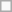<table class=wikitable>
<tr>
<td> </td>
</tr>
</table>
